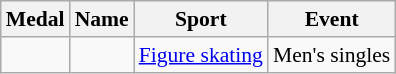<table class="wikitable sortable" style="font-size:90%">
<tr>
<th>Medal</th>
<th>Name</th>
<th>Sport</th>
<th>Event</th>
</tr>
<tr>
<td></td>
<td></td>
<td><a href='#'>Figure skating</a></td>
<td>Men's singles</td>
</tr>
</table>
